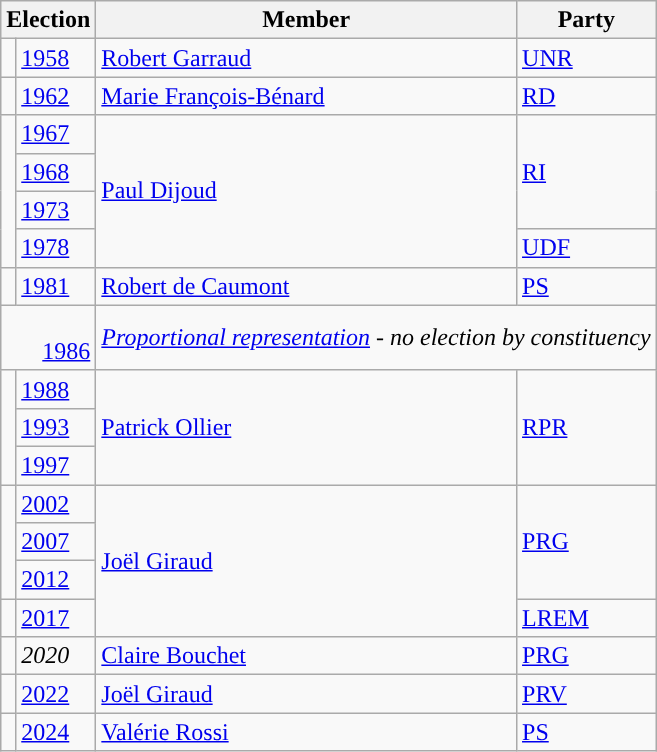<table class="wikitable">
<tr>
<th colspan="2">Election</th>
<th>Member</th>
<th>Party</th>
</tr>
<tr>
<td style="color:inherit;background-color: "></td>
<td><a href='#'>1958</a></td>
<td><a href='#'>Robert Garraud</a></td>
<td><a href='#'>UNR</a></td>
</tr>
<tr>
<td style="color:inherit;background-color: "></td>
<td><a href='#'>1962</a></td>
<td><a href='#'>Marie François-Bénard</a></td>
<td><a href='#'>RD</a></td>
</tr>
<tr>
<td rowspan="4" style="background-color: "></td>
<td><a href='#'>1967</a></td>
<td rowspan="4"><a href='#'>Paul Dijoud</a></td>
<td rowspan="3"><a href='#'>RI</a></td>
</tr>
<tr>
<td><a href='#'>1968</a></td>
</tr>
<tr>
<td><a href='#'>1973</a></td>
</tr>
<tr>
<td><a href='#'>1978</a></td>
<td><a href='#'>UDF</a></td>
</tr>
<tr>
<td style="color:inherit;background-color: "></td>
<td><a href='#'>1981</a></td>
<td><a href='#'>Robert de Caumont</a></td>
<td><a href='#'>PS</a></td>
</tr>
<tr>
<td colspan="2" align="right"><br><a href='#'>1986</a></td>
<td colspan="2"><em><a href='#'>Proportional representation</a> - no election by constituency</em></td>
</tr>
<tr>
<td rowspan="3" style="background-color: "></td>
<td><a href='#'>1988</a></td>
<td rowspan="3"><a href='#'>Patrick Ollier</a></td>
<td rowspan="3"><a href='#'>RPR</a></td>
</tr>
<tr>
<td><a href='#'>1993</a></td>
</tr>
<tr>
<td><a href='#'>1997</a></td>
</tr>
<tr>
<td rowspan="3" style="background-color: "></td>
<td><a href='#'>2002</a></td>
<td rowspan="4"><a href='#'>Joël Giraud</a></td>
<td rowspan="3"><a href='#'>PRG</a></td>
</tr>
<tr>
<td><a href='#'>2007</a></td>
</tr>
<tr>
<td><a href='#'>2012</a></td>
</tr>
<tr>
<td style="color:inherit;background-color: "></td>
<td><a href='#'>2017</a></td>
<td><a href='#'>LREM</a></td>
</tr>
<tr>
<td style="color:inherit;background-color: "></td>
<td><em>2020</em></td>
<td><a href='#'>Claire Bouchet</a></td>
<td><a href='#'>PRG</a></td>
</tr>
<tr>
<td style="color:inherit;background-color: "></td>
<td><a href='#'>2022</a></td>
<td><a href='#'>Joël Giraud</a></td>
<td><a href='#'>PRV</a></td>
</tr>
<tr>
<td style="color:inherit;background-color: "></td>
<td><a href='#'>2024</a></td>
<td><a href='#'>Valérie Rossi</a></td>
<td><a href='#'>PS</a></td>
</tr>
</table>
